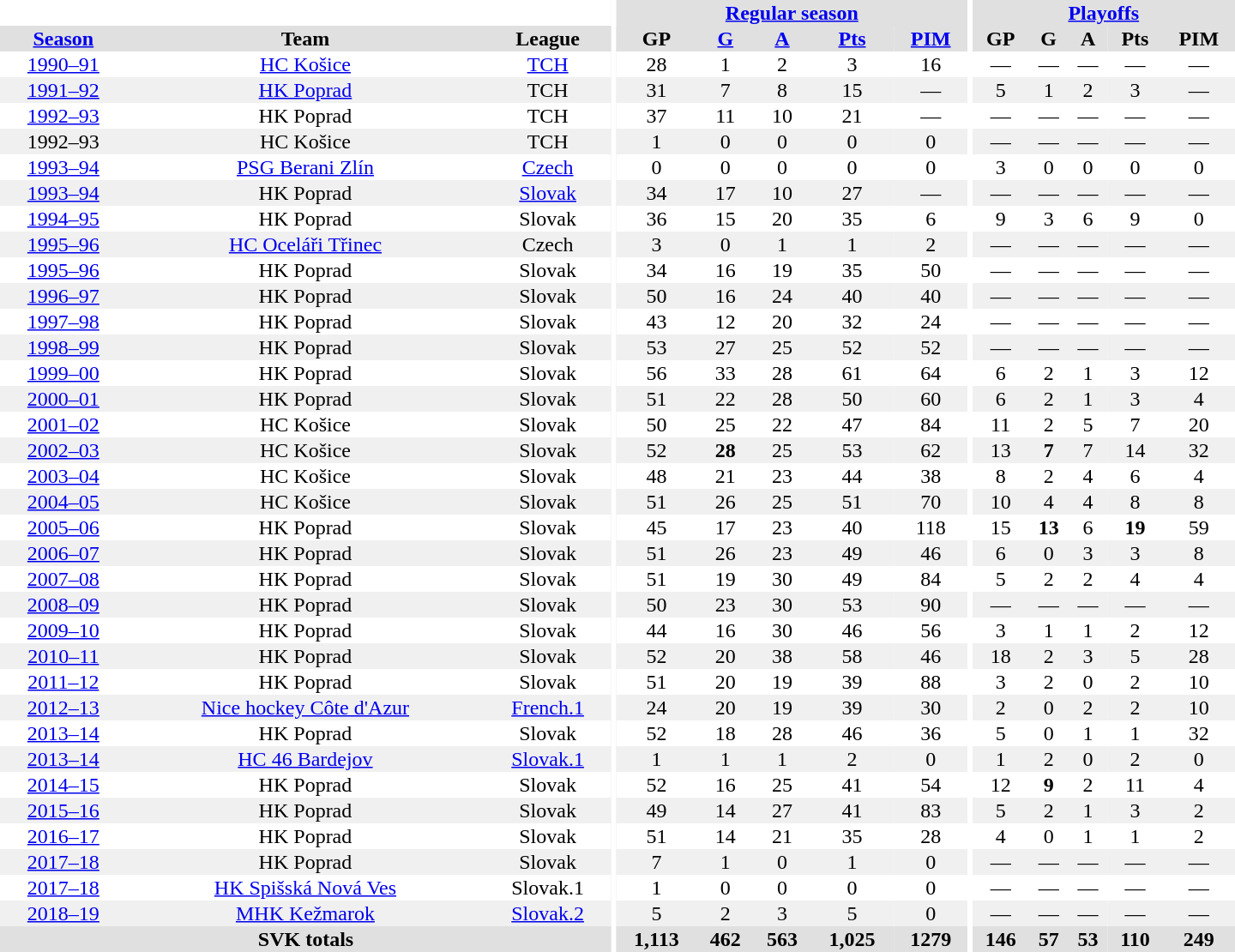<table border="0" cellpadding="1" cellspacing="0" style="text-align:center; width:60em">
<tr bgcolor="#e0e0e0">
<th colspan="3" bgcolor="#ffffff"></th>
<th rowspan="107" bgcolor="#ffffff"></th>
<th colspan="5"><a href='#'>Regular season</a></th>
<th rowspan="107" bgcolor="#ffffff"></th>
<th colspan="5"><a href='#'>Playoffs</a></th>
</tr>
<tr bgcolor="#e0e0e0">
<th><a href='#'>Season</a></th>
<th>Team</th>
<th>League</th>
<th>GP</th>
<th><a href='#'>G</a></th>
<th><a href='#'>A</a></th>
<th><a href='#'>Pts</a></th>
<th><a href='#'>PIM</a></th>
<th>GP</th>
<th>G</th>
<th>A</th>
<th>Pts</th>
<th>PIM</th>
</tr>
<tr>
<td><a href='#'>1990–91</a></td>
<td><a href='#'>HC Košice</a></td>
<td><a href='#'>TCH</a></td>
<td>28</td>
<td>1</td>
<td>2</td>
<td>3</td>
<td>16</td>
<td>—</td>
<td>—</td>
<td>—</td>
<td>—</td>
<td>—</td>
</tr>
<tr bgcolor="#f0f0f0">
<td><a href='#'>1991–92</a></td>
<td><a href='#'>HK Poprad</a></td>
<td>TCH</td>
<td>31</td>
<td>7</td>
<td>8</td>
<td>15</td>
<td>—</td>
<td>5</td>
<td>1</td>
<td>2</td>
<td>3</td>
<td>—</td>
</tr>
<tr>
<td><a href='#'>1992–93</a></td>
<td>HK Poprad</td>
<td>TCH</td>
<td>37</td>
<td>11</td>
<td>10</td>
<td>21</td>
<td>—</td>
<td>—</td>
<td>—</td>
<td>—</td>
<td>—</td>
<td>—</td>
</tr>
<tr bgcolor="#f0f0f0">
<td>1992–93</td>
<td>HC Košice</td>
<td>TCH</td>
<td>1</td>
<td>0</td>
<td>0</td>
<td>0</td>
<td>0</td>
<td>—</td>
<td>—</td>
<td>—</td>
<td>—</td>
<td>—</td>
</tr>
<tr>
<td><a href='#'>1993–94</a></td>
<td><a href='#'>PSG Berani Zlín</a></td>
<td><a href='#'>Czech</a></td>
<td>0</td>
<td>0</td>
<td>0</td>
<td>0</td>
<td>0</td>
<td>3</td>
<td>0</td>
<td>0</td>
<td>0</td>
<td>0</td>
</tr>
<tr bgcolor="#f0f0f0">
<td><a href='#'>1993–94</a></td>
<td>HK Poprad</td>
<td><a href='#'>Slovak</a></td>
<td>34</td>
<td>17</td>
<td>10</td>
<td>27</td>
<td>—</td>
<td>—</td>
<td>—</td>
<td>—</td>
<td>—</td>
<td>—</td>
</tr>
<tr>
<td><a href='#'>1994–95</a></td>
<td>HK Poprad</td>
<td>Slovak</td>
<td>36</td>
<td>15</td>
<td>20</td>
<td>35</td>
<td>6</td>
<td>9</td>
<td>3</td>
<td>6</td>
<td>9</td>
<td>0</td>
</tr>
<tr bgcolor="#f0f0f0">
<td><a href='#'>1995–96</a></td>
<td><a href='#'>HC Oceláři Třinec</a></td>
<td>Czech</td>
<td>3</td>
<td>0</td>
<td>1</td>
<td>1</td>
<td>2</td>
<td>—</td>
<td>—</td>
<td>—</td>
<td>—</td>
<td>—</td>
</tr>
<tr>
<td><a href='#'>1995–96</a></td>
<td>HK Poprad</td>
<td>Slovak</td>
<td>34</td>
<td>16</td>
<td>19</td>
<td>35</td>
<td>50</td>
<td>—</td>
<td>—</td>
<td>—</td>
<td>—</td>
<td>—</td>
</tr>
<tr bgcolor="#f0f0f0">
<td><a href='#'>1996–97</a></td>
<td>HK Poprad</td>
<td>Slovak</td>
<td>50</td>
<td>16</td>
<td>24</td>
<td>40</td>
<td>40</td>
<td>—</td>
<td>—</td>
<td>—</td>
<td>—</td>
<td>—</td>
</tr>
<tr>
<td><a href='#'>1997–98</a></td>
<td>HK Poprad</td>
<td>Slovak</td>
<td>43</td>
<td>12</td>
<td>20</td>
<td>32</td>
<td>24</td>
<td>—</td>
<td>—</td>
<td>—</td>
<td>—</td>
<td>—</td>
</tr>
<tr bgcolor="#f0f0f0">
<td><a href='#'>1998–99</a></td>
<td>HK Poprad</td>
<td>Slovak</td>
<td>53</td>
<td>27</td>
<td>25</td>
<td>52</td>
<td>52</td>
<td>—</td>
<td>—</td>
<td>—</td>
<td>—</td>
<td>—</td>
</tr>
<tr>
<td><a href='#'>1999–00</a></td>
<td>HK Poprad</td>
<td>Slovak</td>
<td>56</td>
<td>33</td>
<td>28</td>
<td>61</td>
<td>64</td>
<td>6</td>
<td>2</td>
<td>1</td>
<td>3</td>
<td>12</td>
</tr>
<tr bgcolor="#f0f0f0">
<td><a href='#'>2000–01</a></td>
<td>HK Poprad</td>
<td>Slovak</td>
<td>51</td>
<td>22</td>
<td>28</td>
<td>50</td>
<td>60</td>
<td>6</td>
<td>2</td>
<td>1</td>
<td>3</td>
<td>4</td>
</tr>
<tr>
<td><a href='#'>2001–02</a></td>
<td>HC Košice</td>
<td>Slovak</td>
<td>50</td>
<td>25</td>
<td>22</td>
<td>47</td>
<td>84</td>
<td>11</td>
<td>2</td>
<td>5</td>
<td>7</td>
<td>20</td>
</tr>
<tr bgcolor="#f0f0f0">
<td><a href='#'>2002–03</a></td>
<td>HC Košice</td>
<td>Slovak</td>
<td>52</td>
<td><strong>28</strong></td>
<td>25</td>
<td>53</td>
<td>62</td>
<td>13</td>
<td><strong>7</strong></td>
<td>7</td>
<td>14</td>
<td>32</td>
</tr>
<tr>
<td><a href='#'>2003–04</a></td>
<td>HC Košice</td>
<td>Slovak</td>
<td>48</td>
<td>21</td>
<td>23</td>
<td>44</td>
<td>38</td>
<td>8</td>
<td>2</td>
<td>4</td>
<td>6</td>
<td>4</td>
</tr>
<tr bgcolor="#f0f0f0">
<td><a href='#'>2004–05</a></td>
<td>HC Košice</td>
<td>Slovak</td>
<td>51</td>
<td>26</td>
<td>25</td>
<td>51</td>
<td>70</td>
<td>10</td>
<td>4</td>
<td>4</td>
<td>8</td>
<td>8</td>
</tr>
<tr>
<td><a href='#'>2005–06</a></td>
<td>HK Poprad</td>
<td>Slovak</td>
<td>45</td>
<td>17</td>
<td>23</td>
<td>40</td>
<td>118</td>
<td>15</td>
<td><strong>13</strong></td>
<td>6</td>
<td><strong>19</strong></td>
<td>59</td>
</tr>
<tr bgcolor="#f0f0f0">
<td><a href='#'>2006–07</a></td>
<td>HK Poprad</td>
<td>Slovak</td>
<td>51</td>
<td>26</td>
<td>23</td>
<td>49</td>
<td>46</td>
<td>6</td>
<td>0</td>
<td>3</td>
<td>3</td>
<td>8</td>
</tr>
<tr>
<td><a href='#'>2007–08</a></td>
<td>HK Poprad</td>
<td>Slovak</td>
<td>51</td>
<td>19</td>
<td>30</td>
<td>49</td>
<td>84</td>
<td>5</td>
<td>2</td>
<td>2</td>
<td>4</td>
<td>4</td>
</tr>
<tr bgcolor="#f0f0f0">
<td><a href='#'>2008–09</a></td>
<td>HK Poprad</td>
<td>Slovak</td>
<td>50</td>
<td>23</td>
<td>30</td>
<td>53</td>
<td>90</td>
<td>—</td>
<td>—</td>
<td>—</td>
<td>—</td>
<td>—</td>
</tr>
<tr>
<td><a href='#'>2009–10</a></td>
<td>HK Poprad</td>
<td>Slovak</td>
<td>44</td>
<td>16</td>
<td>30</td>
<td>46</td>
<td>56</td>
<td>3</td>
<td>1</td>
<td>1</td>
<td>2</td>
<td>12</td>
</tr>
<tr bgcolor="#f0f0f0">
<td><a href='#'>2010–11</a></td>
<td>HK Poprad</td>
<td>Slovak</td>
<td>52</td>
<td>20</td>
<td>38</td>
<td>58</td>
<td>46</td>
<td>18</td>
<td>2</td>
<td>3</td>
<td>5</td>
<td>28</td>
</tr>
<tr>
<td><a href='#'>2011–12</a></td>
<td>HK Poprad</td>
<td>Slovak</td>
<td>51</td>
<td>20</td>
<td>19</td>
<td>39</td>
<td>88</td>
<td>3</td>
<td>2</td>
<td>0</td>
<td>2</td>
<td>10</td>
</tr>
<tr bgcolor="#f0f0f0">
<td><a href='#'>2012–13</a></td>
<td><a href='#'>Nice hockey Côte d'Azur</a></td>
<td><a href='#'>French.1</a></td>
<td>24</td>
<td>20</td>
<td>19</td>
<td>39</td>
<td>30</td>
<td>2</td>
<td>0</td>
<td>2</td>
<td>2</td>
<td>10</td>
</tr>
<tr>
<td><a href='#'>2013–14</a></td>
<td>HK Poprad</td>
<td>Slovak</td>
<td>52</td>
<td>18</td>
<td>28</td>
<td>46</td>
<td>36</td>
<td>5</td>
<td>0</td>
<td>1</td>
<td>1</td>
<td>32</td>
</tr>
<tr bgcolor="#f0f0f0">
<td><a href='#'>2013–14</a></td>
<td><a href='#'>HC 46 Bardejov</a></td>
<td><a href='#'>Slovak.1</a></td>
<td>1</td>
<td>1</td>
<td>1</td>
<td>2</td>
<td>0</td>
<td>1</td>
<td>2</td>
<td>0</td>
<td>2</td>
<td>0</td>
</tr>
<tr>
<td><a href='#'>2014–15</a></td>
<td>HK Poprad</td>
<td>Slovak</td>
<td>52</td>
<td>16</td>
<td>25</td>
<td>41</td>
<td>54</td>
<td>12</td>
<td><strong>9</strong></td>
<td>2</td>
<td>11</td>
<td>4</td>
</tr>
<tr bgcolor="#f0f0f0">
<td><a href='#'>2015–16</a></td>
<td>HK Poprad</td>
<td>Slovak</td>
<td>49</td>
<td>14</td>
<td>27</td>
<td>41</td>
<td>83</td>
<td>5</td>
<td>2</td>
<td>1</td>
<td>3</td>
<td>2</td>
</tr>
<tr>
<td><a href='#'>2016–17</a></td>
<td>HK Poprad</td>
<td>Slovak</td>
<td>51</td>
<td>14</td>
<td>21</td>
<td>35</td>
<td>28</td>
<td>4</td>
<td>0</td>
<td>1</td>
<td>1</td>
<td>2</td>
</tr>
<tr bgcolor="#f0f0f0">
<td><a href='#'>2017–18</a></td>
<td>HK Poprad</td>
<td>Slovak</td>
<td>7</td>
<td>1</td>
<td>0</td>
<td>1</td>
<td>0</td>
<td>—</td>
<td>—</td>
<td>—</td>
<td>—</td>
<td>—</td>
</tr>
<tr>
<td><a href='#'>2017–18</a></td>
<td><a href='#'>HK Spišská Nová Ves</a></td>
<td>Slovak.1</td>
<td>1</td>
<td>0</td>
<td>0</td>
<td>0</td>
<td>0</td>
<td>—</td>
<td>—</td>
<td>—</td>
<td>—</td>
<td>—</td>
</tr>
<tr bgcolor="#f0f0f0">
<td><a href='#'>2018–19</a></td>
<td><a href='#'>MHK Kežmarok</a></td>
<td><a href='#'>Slovak.2</a></td>
<td>5</td>
<td>2</td>
<td>3</td>
<td>5</td>
<td>0</td>
<td>—</td>
<td>—</td>
<td>—</td>
<td>—</td>
<td>—</td>
</tr>
<tr bgcolor="#e0e0e0">
<th colspan="3">SVK totals</th>
<th>1,113</th>
<th>462</th>
<th>563</th>
<th>1,025</th>
<th>1279</th>
<th>146</th>
<th>57</th>
<th>53</th>
<th>110</th>
<th>249</th>
</tr>
</table>
